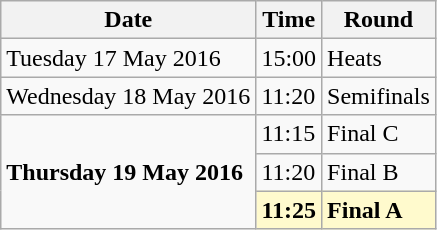<table class="wikitable">
<tr>
<th>Date</th>
<th>Time</th>
<th>Round</th>
</tr>
<tr>
<td>Tuesday 17 May 2016</td>
<td>15:00</td>
<td>Heats</td>
</tr>
<tr>
<td>Wednesday 18 May 2016</td>
<td>11:20</td>
<td>Semifinals</td>
</tr>
<tr>
<td rowspan=3><strong>Thursday 19 May 2016</strong></td>
<td>11:15</td>
<td>Final C</td>
</tr>
<tr>
<td>11:20</td>
<td>Final B</td>
</tr>
<tr>
<td style=background:lemonchiffon><strong>11:25</strong></td>
<td style=background:lemonchiffon><strong>Final A</strong></td>
</tr>
</table>
